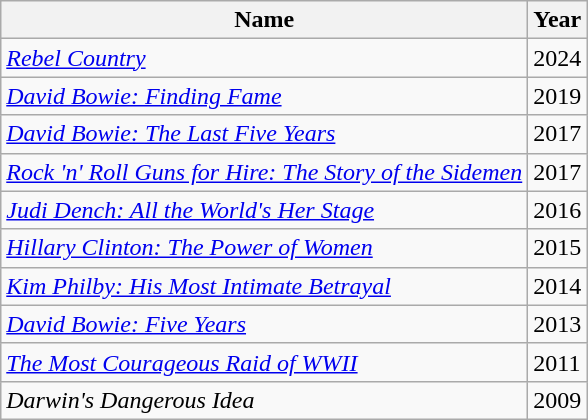<table class="wikitable">
<tr>
<th>Name</th>
<th>Year</th>
</tr>
<tr>
<td><em><a href='#'>Rebel Country</a></em></td>
<td>2024</td>
</tr>
<tr>
<td><em><a href='#'>David Bowie: Finding Fame</a></em></td>
<td>2019</td>
</tr>
<tr>
<td><em><a href='#'>David Bowie: The Last Five Years</a></em></td>
<td>2017</td>
</tr>
<tr>
<td><em><a href='#'>Rock 'n' Roll Guns for Hire: The Story of the Sidemen</a></em></td>
<td>2017</td>
</tr>
<tr>
<td><em><a href='#'>Judi Dench: All the World's Her Stage</a></em></td>
<td>2016</td>
</tr>
<tr>
<td><em><a href='#'>Hillary Clinton: The Power of Women</a></em></td>
<td>2015</td>
</tr>
<tr>
<td><em><a href='#'>Kim Philby: His Most Intimate Betrayal</a></em></td>
<td>2014</td>
</tr>
<tr>
<td><em><a href='#'>David Bowie: Five Years</a></em></td>
<td>2013</td>
</tr>
<tr>
<td><em><a href='#'>The Most Courageous Raid of WWII</a></em></td>
<td>2011</td>
</tr>
<tr>
<td><em>Darwin's Dangerous Idea</em></td>
<td>2009</td>
</tr>
</table>
